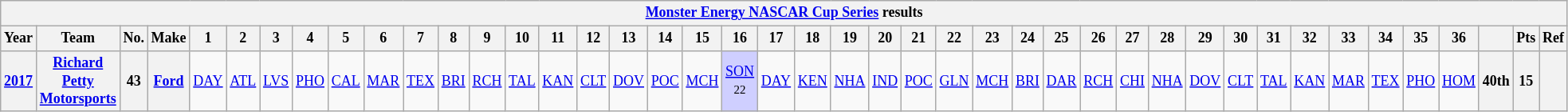<table class="wikitable" style="text-align:center; font-size:75%">
<tr>
<th colspan=45><a href='#'>Monster Energy NASCAR Cup Series</a> results</th>
</tr>
<tr>
<th>Year</th>
<th>Team</th>
<th>No.</th>
<th>Make</th>
<th>1</th>
<th>2</th>
<th>3</th>
<th>4</th>
<th>5</th>
<th>6</th>
<th>7</th>
<th>8</th>
<th>9</th>
<th>10</th>
<th>11</th>
<th>12</th>
<th>13</th>
<th>14</th>
<th>15</th>
<th>16</th>
<th>17</th>
<th>18</th>
<th>19</th>
<th>20</th>
<th>21</th>
<th>22</th>
<th>23</th>
<th>24</th>
<th>25</th>
<th>26</th>
<th>27</th>
<th>28</th>
<th>29</th>
<th>30</th>
<th>31</th>
<th>32</th>
<th>33</th>
<th>34</th>
<th>35</th>
<th>36</th>
<th></th>
<th>Pts</th>
<th>Ref</th>
</tr>
<tr>
<th><a href='#'>2017</a></th>
<th><a href='#'>Richard Petty Motorsports</a></th>
<th>43</th>
<th><a href='#'>Ford</a></th>
<td><a href='#'>DAY</a></td>
<td><a href='#'>ATL</a></td>
<td><a href='#'>LVS</a></td>
<td><a href='#'>PHO</a></td>
<td><a href='#'>CAL</a></td>
<td><a href='#'>MAR</a></td>
<td><a href='#'>TEX</a></td>
<td><a href='#'>BRI</a></td>
<td><a href='#'>RCH</a></td>
<td><a href='#'>TAL</a></td>
<td><a href='#'>KAN</a></td>
<td><a href='#'>CLT</a></td>
<td><a href='#'>DOV</a></td>
<td><a href='#'>POC</a></td>
<td><a href='#'>MCH</a></td>
<td style="background:#CFCFFF;"><a href='#'>SON</a><br><small>22</small></td>
<td><a href='#'>DAY</a></td>
<td><a href='#'>KEN</a></td>
<td><a href='#'>NHA</a></td>
<td><a href='#'>IND</a></td>
<td><a href='#'>POC</a></td>
<td><a href='#'>GLN</a></td>
<td><a href='#'>MCH</a></td>
<td><a href='#'>BRI</a></td>
<td><a href='#'>DAR</a></td>
<td><a href='#'>RCH</a></td>
<td><a href='#'>CHI</a></td>
<td><a href='#'>NHA</a></td>
<td><a href='#'>DOV</a></td>
<td><a href='#'>CLT</a></td>
<td><a href='#'>TAL</a></td>
<td><a href='#'>KAN</a></td>
<td><a href='#'>MAR</a></td>
<td><a href='#'>TEX</a></td>
<td><a href='#'>PHO</a></td>
<td><a href='#'>HOM</a></td>
<th>40th</th>
<th>15</th>
<th></th>
</tr>
</table>
